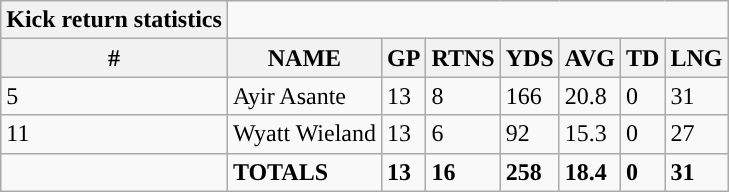<table class="wikitable collapsible">
<tr>
<th style="text-align:center; ">Kick return statistics</th>
</tr>
<tr>
<th>#</th>
<th>NAME</th>
<th>GP</th>
<th>RTNS</th>
<th>YDS</th>
<th>AVG</th>
<th>TD</th>
<th>LNG</th>
</tr>
<tr>
<td>5</td>
<td>Ayir Asante</td>
<td>13</td>
<td>8</td>
<td>166</td>
<td>20.8</td>
<td>0</td>
<td>31</td>
</tr>
<tr>
<td>11</td>
<td>Wyatt Wieland</td>
<td>13</td>
<td>6</td>
<td>92</td>
<td>15.3</td>
<td>0</td>
<td>27</td>
</tr>
<tr>
<td></td>
<td><strong>TOTALS</strong></td>
<td><strong>13</strong></td>
<td><strong>16</strong></td>
<td><strong>258</strong></td>
<td><strong>18.4</strong></td>
<td><strong>0</strong></td>
<td><strong>31</strong></td>
</tr>
</table>
